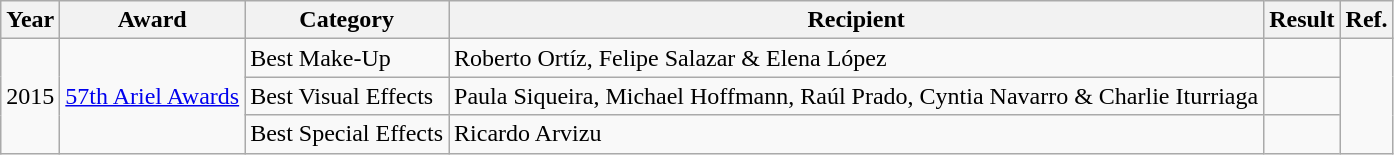<table class="wikitable">
<tr>
<th>Year</th>
<th>Award</th>
<th>Category</th>
<th>Recipient</th>
<th>Result</th>
<th>Ref.</th>
</tr>
<tr>
<td rowspan="3">2015</td>
<td rowspan="3"><a href='#'>57th Ariel Awards</a></td>
<td>Best Make-Up</td>
<td>Roberto Ortíz, Felipe Salazar & Elena López</td>
<td></td>
<td rowspan="3"></td>
</tr>
<tr>
<td>Best Visual Effects</td>
<td>Paula Siqueira, Michael Hoffmann, Raúl Prado, Cyntia Navarro & Charlie Iturriaga</td>
<td></td>
</tr>
<tr>
<td>Best Special Effects</td>
<td>Ricardo Arvizu</td>
<td></td>
</tr>
</table>
